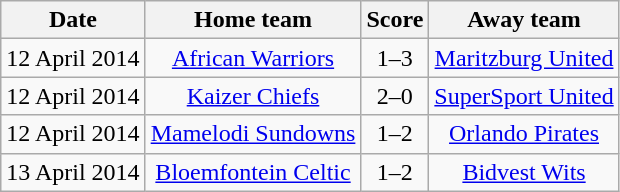<table class="wikitable" style="text-align: center">
<tr>
<th>Date</th>
<th>Home team</th>
<th>Score</th>
<th>Away team</th>
</tr>
<tr>
<td>12 April 2014</td>
<td><a href='#'>African Warriors</a></td>
<td>1–3</td>
<td><a href='#'>Maritzburg United</a></td>
</tr>
<tr>
<td>12 April 2014</td>
<td><a href='#'>Kaizer Chiefs</a></td>
<td>2–0</td>
<td><a href='#'>SuperSport United</a></td>
</tr>
<tr>
<td>12 April 2014</td>
<td><a href='#'>Mamelodi Sundowns</a></td>
<td>1–2</td>
<td><a href='#'>Orlando Pirates</a></td>
</tr>
<tr>
<td>13 April 2014</td>
<td><a href='#'>Bloemfontein Celtic</a></td>
<td>1–2</td>
<td><a href='#'>Bidvest Wits</a></td>
</tr>
</table>
